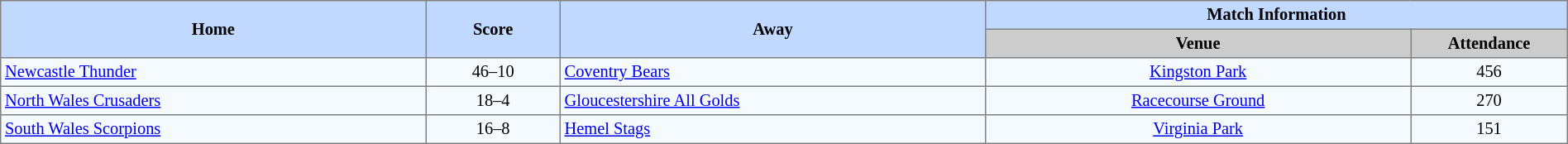<table border=1 style="border-collapse:collapse; font-size:85%; text-align:center;" cellpadding=3 cellspacing=0 width=100%>
<tr bgcolor=#C1D8FF>
<th rowspan=2 width=19%>Home</th>
<th rowspan=2 width=6%>Score</th>
<th rowspan=2 width=19%>Away</th>
<th colspan=2>Match Information</th>
</tr>
<tr bgcolor=#CCCCCC>
<th width=19%>Venue</th>
<th width=7%>Attendance</th>
</tr>
<tr bgcolor=#F5FAFF>
<td align=left> <a href='#'>Newcastle Thunder</a></td>
<td>46–10</td>
<td align=left> <a href='#'>Coventry Bears</a></td>
<td><a href='#'>Kingston Park</a></td>
<td>456</td>
</tr>
<tr bgcolor=#F5FAFF>
<td align=left> <a href='#'>North Wales Crusaders</a></td>
<td>18–4</td>
<td align=left> <a href='#'>Gloucestershire All Golds</a></td>
<td><a href='#'>Racecourse Ground</a></td>
<td>270</td>
</tr>
<tr bgcolor=#F5FAFF>
<td align=left> <a href='#'>South Wales Scorpions</a></td>
<td>16–8</td>
<td align=left> <a href='#'>Hemel Stags</a></td>
<td><a href='#'>Virginia Park</a></td>
<td>151</td>
</tr>
</table>
